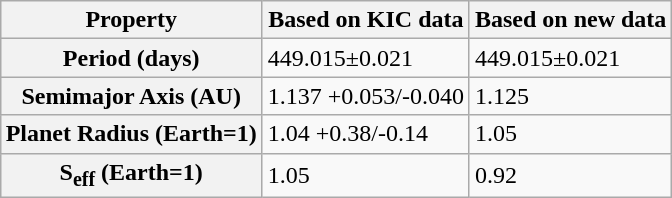<table class="wikitable" style="margin-left: auto; margin-right: auto; border: none;">
<tr>
<th><strong>Property</strong></th>
<th><strong>Based on KIC data</strong></th>
<th><strong>Based on new data</strong></th>
</tr>
<tr>
<th><strong>Period (days)</strong></th>
<td>449.015±0.021</td>
<td>449.015±0.021</td>
</tr>
<tr>
<th><strong>Semimajor Axis (AU)</strong></th>
<td>1.137 +0.053/-0.040</td>
<td>1.125</td>
</tr>
<tr>
<th><strong>Planet Radius (Earth=1)</strong></th>
<td>1.04 +0.38/-0.14</td>
<td>1.05</td>
</tr>
<tr>
<th><strong>S<sub>eff</sub> (Earth=1)</strong></th>
<td>1.05</td>
<td>0.92</td>
</tr>
</table>
